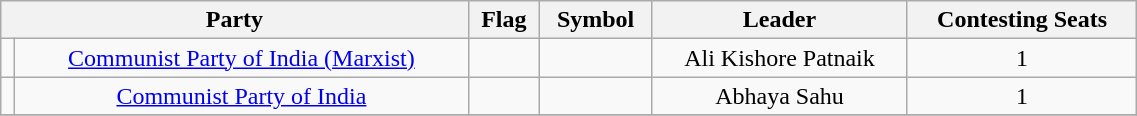<table class="wikitable" width="60%" style="text-align:center">
<tr>
<th colspan="2">Party</th>
<th>Flag</th>
<th>Symbol</th>
<th>Leader</th>
<th>Contesting Seats</th>
</tr>
<tr>
<td></td>
<td><a href='#'>Communist Party of India (Marxist)</a></td>
<td></td>
<td></td>
<td>Ali Kishore Patnaik</td>
<td>1</td>
</tr>
<tr>
<td></td>
<td><a href='#'>Communist Party of India</a></td>
<td></td>
<td></td>
<td>Abhaya Sahu</td>
<td>1</td>
</tr>
<tr>
</tr>
</table>
